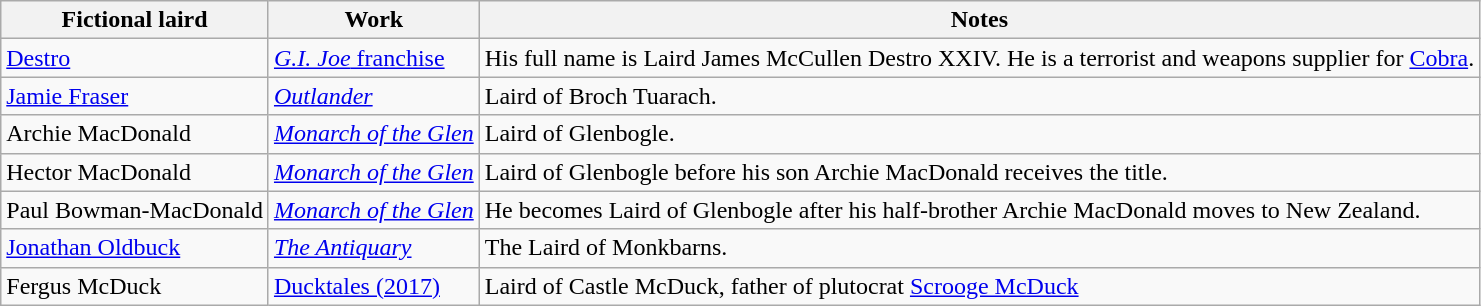<table class="wikitable sortable">
<tr>
<th>Fictional laird</th>
<th>Work</th>
<th class="unsortable">Notes</th>
</tr>
<tr>
<td><a href='#'>Destro</a></td>
<td><a href='#'><em>G.I. Joe</em> franchise</a></td>
<td>His full name is Laird James McCullen Destro XXIV. He is a terrorist and weapons supplier for <a href='#'>Cobra</a>.</td>
</tr>
<tr>
<td><a href='#'>Jamie Fraser</a></td>
<td><em><a href='#'>Outlander</a></em></td>
<td>Laird of Broch Tuarach.</td>
</tr>
<tr>
<td>Archie MacDonald</td>
<td><em><a href='#'>Monarch of the Glen</a></em></td>
<td>Laird of Glenbogle.</td>
</tr>
<tr>
<td>Hector MacDonald</td>
<td><em><a href='#'>Monarch of the Glen</a></em></td>
<td>Laird of Glenbogle before his son Archie MacDonald receives the title.</td>
</tr>
<tr>
<td>Paul Bowman-MacDonald</td>
<td><em><a href='#'>Monarch of the Glen</a></em></td>
<td>He becomes Laird of Glenbogle after his half-brother Archie MacDonald moves to New Zealand.</td>
</tr>
<tr>
<td><a href='#'>Jonathan Oldbuck</a></td>
<td><em><a href='#'>The Antiquary</a></em></td>
<td>The Laird of Monkbarns.</td>
</tr>
<tr>
<td>Fergus McDuck</td>
<td><a href='#'>Ducktales (2017)</a></td>
<td>Laird of Castle McDuck, father of plutocrat <a href='#'>Scrooge McDuck</a></td>
</tr>
</table>
